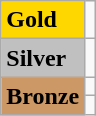<table class="wikitable">
<tr>
<td bgcolor="gold"><strong>Gold</strong></td>
<td></td>
</tr>
<tr>
<td bgcolor="silver"><strong>Silver</strong></td>
<td></td>
</tr>
<tr>
<td rowspan="2" bgcolor="#cc9966"><strong>Bronze</strong></td>
<td></td>
</tr>
<tr>
<td></td>
</tr>
</table>
